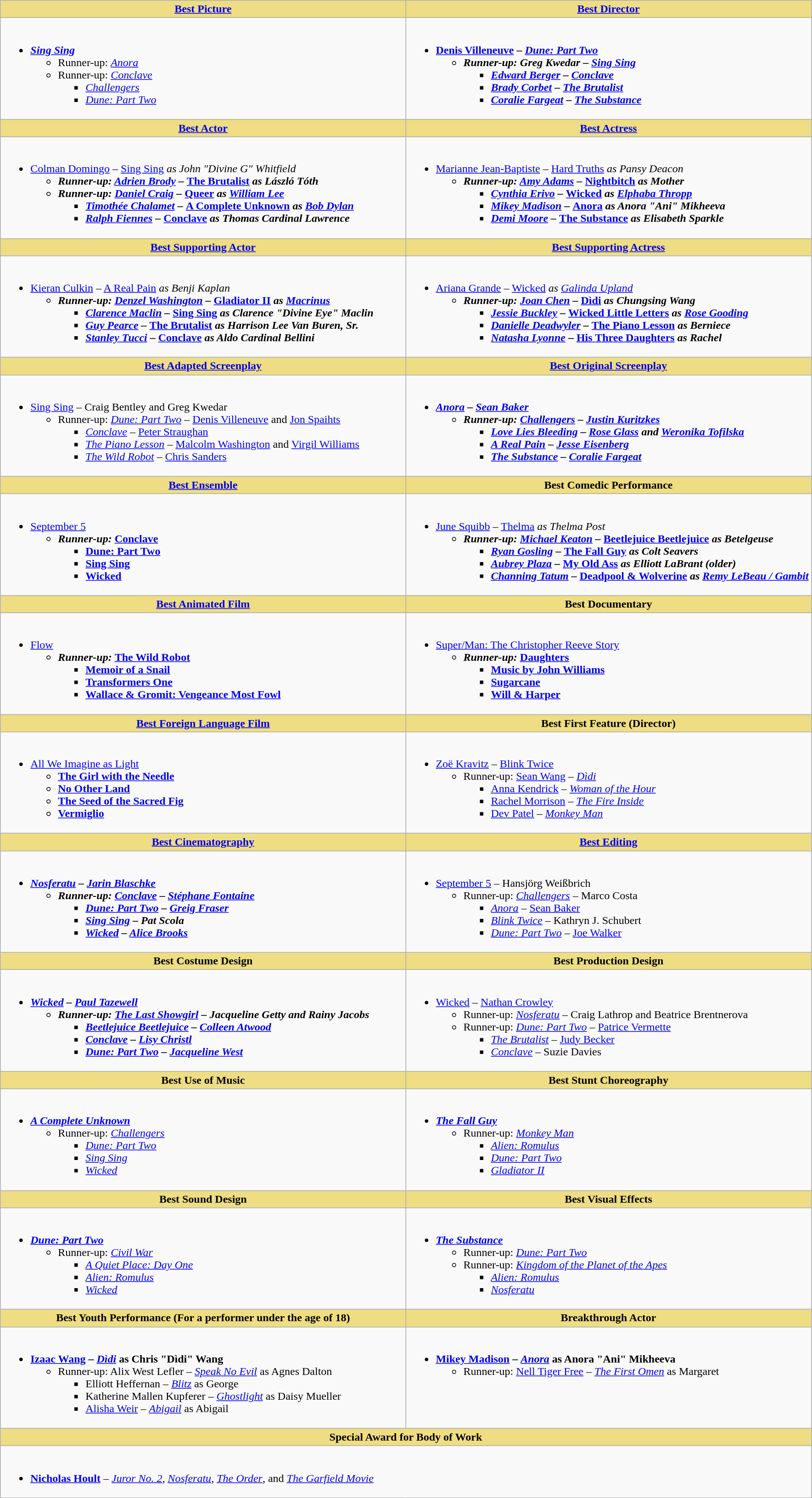<table class=wikitable style="width=100%">
<tr>
<th style="background:#EEDD82; width=50%"><a href='#'>Best Picture</a></th>
<th style="background:#EEDD82; width=50%"><a href='#'>Best Director</a></th>
</tr>
<tr>
<td valign="top"><br><ul><li><strong><em><a href='#'>Sing Sing</a></em></strong><ul><li>Runner-up: <em><a href='#'>Anora</a></em></li><li>Runner-up: <em><a href='#'>Conclave</a></em><ul><li><em><a href='#'>Challengers</a></em></li><li><em><a href='#'>Dune: Part Two</a></em></li></ul></li></ul></li></ul></td>
<td valign="top"><br><ul><li><strong><a href='#'>Denis Villeneuve</a> – <em><a href='#'>Dune: Part Two</a><strong><em><ul><li>Runner-up: Greg Kwedar – </em><a href='#'>Sing Sing</a><em><ul><li><a href='#'>Edward Berger</a> – </em><a href='#'>Conclave</a><em></li><li><a href='#'>Brady Corbet</a> – </em><a href='#'>The Brutalist</a><em></li><li><a href='#'>Coralie Fargeat</a> – </em><a href='#'>The Substance</a><em></li></ul></li></ul></li></ul></td>
</tr>
<tr>
<th style="background:#EEDD82; width=50%"><a href='#'>Best Actor</a></th>
<th style="background:#EEDD82; width=50%"><a href='#'>Best Actress</a></th>
</tr>
<tr>
<td valign="top"><br><ul><li></strong><a href='#'>Colman Domingo</a> – </em><a href='#'>Sing Sing</a><em> as John "Divine G" Whitfield<strong><ul><li>Runner-up:  <a href='#'>Adrien Brody</a> – </em><a href='#'>The Brutalist</a><em> as László Tóth</li><li>Runner-up:  <a href='#'>Daniel Craig</a> – </em><a href='#'>Queer</a><em> as <a href='#'>William Lee</a><ul><li><a href='#'>Timothée Chalamet</a> – </em><a href='#'>A Complete Unknown</a><em> as <a href='#'>Bob Dylan</a></li><li><a href='#'>Ralph Fiennes</a> – </em><a href='#'>Conclave</a><em> as Thomas Cardinal Lawrence</li></ul></li></ul></li></ul></td>
<td valign="top"><br><ul><li></strong><a href='#'>Marianne Jean-Baptiste</a> – </em><a href='#'>Hard Truths</a><em> as Pansy Deacon<strong><ul><li>Runner-up: <a href='#'>Amy Adams</a> – </em><a href='#'>Nightbitch</a><em> as Mother<ul><li><a href='#'>Cynthia Erivo</a> – </em><a href='#'>Wicked</a><em> as <a href='#'>Elphaba Thropp</a></li><li><a href='#'>Mikey Madison</a> – </em><a href='#'>Anora</a><em> as Anora "Ani" Mikheeva</li><li><a href='#'>Demi Moore</a> – </em><a href='#'>The Substance</a><em> as Elisabeth Sparkle</li></ul></li></ul></li></ul></td>
</tr>
<tr>
<th style="background:#EEDD82; width=50%"><a href='#'>Best Supporting Actor</a></th>
<th style="background:#EEDD82; width=50%"><a href='#'>Best Supporting Actress</a></th>
</tr>
<tr>
<td valign="top"><br><ul><li></strong><a href='#'>Kieran Culkin</a> – </em><a href='#'>A Real Pain</a><em> as Benji Kaplan<strong><ul><li>Runner-up: <a href='#'>Denzel Washington</a> – </em><a href='#'>Gladiator II</a><em> as <a href='#'>Macrinus</a><ul><li><a href='#'>Clarence Maclin</a> – </em><a href='#'>Sing Sing</a><em> as Clarence "Divine Eye" Maclin</li><li><a href='#'>Guy Pearce</a> – </em><a href='#'>The Brutalist</a><em> as Harrison Lee Van Buren, Sr.</li><li><a href='#'>Stanley Tucci</a> – </em><a href='#'>Conclave</a><em> as Aldo Cardinal Bellini</li></ul></li></ul></li></ul></td>
<td valign="top"><br><ul><li></strong><a href='#'>Ariana Grande</a> – </em><a href='#'>Wicked</a><em> as <a href='#'>Galinda Upland</a><strong><ul><li>Runner-up: <a href='#'>Joan Chen</a> – </em><a href='#'>Dìdi</a><em> as Chungsing Wang<ul><li><a href='#'>Jessie Buckley</a> – </em><a href='#'>Wicked Little Letters</a><em> as <a href='#'>Rose Gooding</a></li><li><a href='#'>Danielle Deadwyler</a> – </em><a href='#'>The Piano Lesson</a><em> as Berniece</li><li><a href='#'>Natasha Lyonne</a> – </em><a href='#'>His Three Daughters</a><em> as Rachel</li></ul></li></ul></li></ul></td>
</tr>
<tr>
<th style="background:#EEDD82; width=50%"><a href='#'>Best Adapted Screenplay</a></th>
<th style="background:#EEDD82; width=50%"><a href='#'>Best Original Screenplay</a></th>
</tr>
<tr>
<td valign="top"><br><ul><li></em></strong><a href='#'>Sing Sing</a></em> – Craig Bentley and Greg Kwedar</strong><ul><li>Runner-up: <em><a href='#'>Dune: Part Two</a></em> – <a href='#'>Denis Villeneuve</a> and <a href='#'>Jon Spaihts</a><ul><li><em><a href='#'>Conclave</a></em> – <a href='#'>Peter Straughan</a></li><li><em><a href='#'>The Piano Lesson</a></em> – <a href='#'>Malcolm Washington</a> and <a href='#'>Virgil Williams</a></li><li><em><a href='#'>The Wild Robot</a></em> – <a href='#'>Chris Sanders</a></li></ul></li></ul></li></ul></td>
<td valign="top"><br><ul><li><strong><em><a href='#'>Anora</a><em> – <a href='#'>Sean Baker</a><strong><ul><li>Runner-up: </em><a href='#'>Challengers</a><em> – <a href='#'>Justin Kuritzkes</a><ul><li></em><a href='#'>Love Lies Bleeding</a><em> – <a href='#'>Rose Glass</a> and <a href='#'>Weronika Tofilska</a></li><li></em><a href='#'>A Real Pain</a><em> – <a href='#'>Jesse Eisenberg</a></li><li></em><a href='#'>The Substance</a><em> – <a href='#'>Coralie Fargeat</a></li></ul></li></ul></li></ul></td>
</tr>
<tr>
<th style="background:#EEDD82; width=50%"><a href='#'>Best Ensemble</a></th>
<th style="background:#EEDD82; width=50%">Best Comedic Performance</th>
</tr>
<tr>
<td valign="top"><br><ul><li></em></strong><a href='#'>September 5</a><strong><em><ul><li>Runner-up: </em><a href='#'>Conclave</a><em><ul><li></em><a href='#'>Dune: Part Two</a><em></li><li></em><a href='#'>Sing Sing</a><em></li><li></em><a href='#'>Wicked</a><em></li></ul></li></ul></li></ul></td>
<td valign="top"><br><ul><li></strong><a href='#'>June Squibb</a> – </em><a href='#'>Thelma</a><em> as Thelma Post<strong><ul><li>Runner-up: <a href='#'>Michael Keaton</a> – </em><a href='#'>Beetlejuice Beetlejuice</a><em> as Betelgeuse<ul><li><a href='#'>Ryan Gosling</a> – </em><a href='#'>The Fall Guy</a><em> as Colt Seavers</li><li><a href='#'>Aubrey Plaza</a> – </em><a href='#'>My Old Ass</a><em> as Elliott LaBrant (older)</li><li><a href='#'>Channing Tatum</a> – </em><a href='#'>Deadpool & Wolverine</a><em> as <a href='#'>Remy LeBeau / Gambit</a></li></ul></li></ul></li></ul></td>
</tr>
<tr>
<th style="background:#EEDD82; width=50%"><a href='#'>Best Animated Film</a></th>
<th style="background:#EEDD82; width=50%">Best Documentary</th>
</tr>
<tr>
<td valign="top"><br><ul><li></em></strong><a href='#'>Flow</a><strong><em><ul><li>Runner-up: </em><a href='#'>The Wild Robot</a><em><ul><li></em><a href='#'>Memoir of a Snail</a><em></li><li></em><a href='#'>Transformers One</a><em></li><li></em><a href='#'>Wallace & Gromit: Vengeance Most Fowl</a><em></li></ul></li></ul></li></ul></td>
<td valign="top"><br><ul><li></em></strong><a href='#'>Super/Man: The Christopher Reeve Story</a><strong><em><ul><li>Runner-up: </em><a href='#'>Daughters</a><em><ul><li></em><a href='#'>Music by John Williams</a><em></li><li></em><a href='#'>Sugarcane</a><em></li><li></em><a href='#'>Will & Harper</a><em></li></ul></li></ul></li></ul></td>
</tr>
<tr>
<th style="background:#EEDD82; width=50%"><a href='#'>Best Foreign Language Film</a></th>
<th style="background:#EEDD82; width=50%">Best First Feature (Director)</th>
</tr>
<tr>
<td valign="top"><br><ul><li></em></strong><a href='#'>All We Imagine as Light</a><strong><em><ul><li></em><a href='#'>The Girl with the Needle</a><em></li><li></em><a href='#'>No Other Land</a><em></li><li></em><a href='#'>The Seed of the Sacred Fig</a><em></li><li></em><a href='#'>Vermiglio</a><em></li></ul></li></ul></td>
<td valign="top"><br><ul><li></strong><a href='#'>Zoë Kravitz</a> – </em><a href='#'>Blink Twice</a></em></strong><ul><li>Runner-up: <a href='#'>Sean Wang</a> – <em><a href='#'>Dìdi</a></em><ul><li><a href='#'>Anna Kendrick</a> – <em><a href='#'>Woman of the Hour</a></em></li><li><a href='#'>Rachel Morrison</a> – <em><a href='#'>The Fire Inside</a></em></li><li><a href='#'>Dev Patel</a> – <em><a href='#'>Monkey Man</a></em></li></ul></li></ul></li></ul></td>
</tr>
<tr>
<th style="background:#EEDD82; width=50%"><a href='#'>Best Cinematography</a></th>
<th style="background:#EEDD82; width=50%"><a href='#'>Best Editing</a></th>
</tr>
<tr>
<td valign="top"><br><ul><li><strong><em><a href='#'>Nosferatu</a><em> – <a href='#'>Jarin Blaschke</a><strong><ul><li>Runner-up: </em><a href='#'>Conclave</a><em> – <a href='#'>Stéphane Fontaine</a><ul><li></em><a href='#'>Dune: Part Two</a><em> – <a href='#'>Greig Fraser</a></li><li></em><a href='#'>Sing Sing</a><em> – Pat Scola</li><li></em><a href='#'>Wicked</a><em> – <a href='#'>Alice Brooks</a></li></ul></li></ul></li></ul></td>
<td valign="top"><br><ul><li></em></strong><a href='#'>September 5</a></em> – Hansjörg Weißbrich</strong><ul><li>Runner-up: <em><a href='#'>Challengers</a></em> – Marco Costa<ul><li><em><a href='#'>Anora</a></em> – <a href='#'>Sean Baker</a></li><li><em><a href='#'>Blink Twice</a></em> – Kathryn J. Schubert</li><li><em><a href='#'>Dune: Part Two</a></em> – <a href='#'>Joe Walker</a></li></ul></li></ul></li></ul></td>
</tr>
<tr>
<th style="background:#EEDD82; width=50%">Best Costume Design</th>
<th style="background:#EEDD82; width=50%">Best Production Design</th>
</tr>
<tr>
<td valign="top"><br><ul><li><strong><em><a href='#'>Wicked</a><em> – <a href='#'>Paul Tazewell</a><strong><ul><li>Runner-up: </em><a href='#'>The Last Showgirl</a><em> – Jacqueline Getty and Rainy Jacobs<ul><li></em><a href='#'>Beetlejuice Beetlejuice</a><em> – <a href='#'>Colleen Atwood</a></li><li></em><a href='#'>Conclave</a><em> – <a href='#'>Lisy Christl</a></li><li></em><a href='#'>Dune: Part Two</a><em> – <a href='#'>Jacqueline West</a></li></ul></li></ul></li></ul></td>
<td valign="top"><br><ul><li></em></strong><a href='#'>Wicked</a></em> – <a href='#'>Nathan Crowley</a></strong><ul><li>Runner-up: <em><a href='#'>Nosferatu</a></em> – Craig Lathrop and Beatrice Brentnerova</li><li>Runner-up: <em><a href='#'>Dune: Part Two</a></em> – <a href='#'>Patrice Vermette</a><ul><li><em><a href='#'>The Brutalist</a></em> – <a href='#'>Judy Becker</a></li><li><em><a href='#'>Conclave</a></em> – Suzie Davies</li></ul></li></ul></li></ul></td>
</tr>
<tr>
<th style="background:#EEDD82; width=50%">Best Use of Music</th>
<th style="background:#EEDD82; width=50%">Best Stunt Choreography</th>
</tr>
<tr>
<td valign="top"><br><ul><li><strong><em><a href='#'>A Complete Unknown</a></em></strong><ul><li>Runner-up: <em><a href='#'>Challengers</a></em><ul><li><em><a href='#'>Dune: Part Two</a></em></li><li><em><a href='#'>Sing Sing</a></em></li><li><em><a href='#'>Wicked</a></em></li></ul></li></ul></li></ul></td>
<td valign="top"><br><ul><li><strong><em><a href='#'>The Fall Guy</a></em></strong><ul><li>Runner-up: <em><a href='#'>Monkey Man</a></em><ul><li><em><a href='#'>Alien: Romulus</a></em></li><li><em><a href='#'>Dune: Part Two</a></em></li><li><em><a href='#'>Gladiator II</a></em></li></ul></li></ul></li></ul></td>
</tr>
<tr>
<th style="background:#EEDD82; width=50%">Best Sound Design</th>
<th style="background:#EEDD82; width=50%">Best Visual Effects</th>
</tr>
<tr>
<td valign="top"><br><ul><li><strong><em><a href='#'>Dune: Part Two</a></em></strong><ul><li>Runner-up: <em><a href='#'>Civil War</a></em><ul><li><em><a href='#'>A Quiet Place: Day One</a></em></li><li><em><a href='#'>Alien: Romulus</a></em></li><li><em><a href='#'>Wicked</a></em></li></ul></li></ul></li></ul></td>
<td valign="top"><br><ul><li><strong><em><a href='#'>The Substance</a></em></strong><ul><li>Runner-up: <em><a href='#'>Dune: Part Two</a></em></li><li>Runner-up: <em><a href='#'>Kingdom of the Planet of the Apes</a></em><ul><li><em><a href='#'>Alien: Romulus</a></em></li><li><em><a href='#'>Nosferatu</a></em></li></ul></li></ul></li></ul></td>
</tr>
<tr>
<th style="background:#EEDD82; width:50%">Best Youth Performance (For a performer under the age of 18)</th>
<th style="background:#EEDD82; width:50%">Breakthrough Actor</th>
</tr>
<tr>
<td valign="top"><br><ul><li><strong><a href='#'>Izaac Wang</a> – <em><a href='#'>Dìdi</a></em> as Chris "Dìdi" Wang</strong><ul><li>Runner-up: Alix West Lefler – <em><a href='#'>Speak No Evil</a></em> as Agnes Dalton<ul><li>Elliott Heffernan – <em><a href='#'>Blitz</a></em> as George</li><li>Katherine Mallen Kupferer – <em><a href='#'>Ghostlight</a></em> as Daisy Mueller</li><li><a href='#'>Alisha Weir</a> – <em><a href='#'>Abigail</a></em> as Abigail</li></ul></li></ul></li></ul></td>
<td valign="top"><br><ul><li><strong><a href='#'>Mikey Madison</a> – <em><a href='#'>Anora</a></em> as Anora "Ani" Mikheeva</strong><ul><li>Runner-up: <a href='#'>Nell Tiger Free</a> – <em><a href='#'>The First Omen</a></em> as Margaret</li></ul></li></ul></td>
</tr>
<tr>
<th style="background:#EEDD82; width:50%" colspan="2">Special Award for Body of Work</th>
</tr>
<tr>
<td style="vertical-align:top;" colspan="2"><br><ul><li><strong><a href='#'>Nicholas Hoult</a></strong> – <em><a href='#'>Juror No. 2</a></em>, <em><a href='#'>Nosferatu</a></em>, <em><a href='#'>The Order</a></em>, and <em><a href='#'>The Garfield Movie</a></em></li></ul></td>
</tr>
</table>
